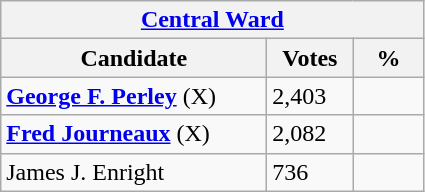<table class="wikitable">
<tr>
<th colspan="3"><a href='#'>Central Ward</a></th>
</tr>
<tr>
<th style="width: 170px">Candidate</th>
<th style="width: 50px">Votes</th>
<th style="width: 40px">%</th>
</tr>
<tr>
<td><strong><a href='#'>George F. Perley</a></strong> (X)</td>
<td>2,403</td>
<td></td>
</tr>
<tr>
<td><strong><a href='#'>Fred Journeaux</a></strong> (X)</td>
<td>2,082</td>
<td></td>
</tr>
<tr>
<td>James J. Enright</td>
<td>736</td>
<td></td>
</tr>
</table>
